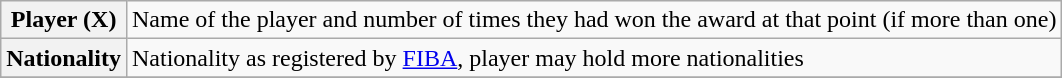<table class="wikitable plainrowheaders">
<tr>
<th scope="row">Player (X)</th>
<td>Name of the player and number of times they had won the award at that point (if more than one)</td>
</tr>
<tr>
<th scope="row">Nationality</th>
<td>Nationality as registered by <a href='#'>FIBA</a>, player may hold more nationalities</td>
</tr>
<tr>
</tr>
</table>
